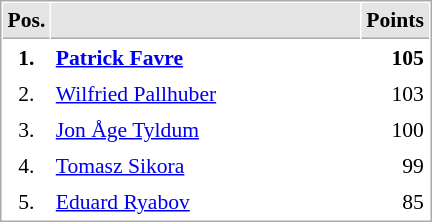<table cellspacing="1" cellpadding="3" style="border:1px solid #AAAAAA;font-size:90%">
<tr bgcolor="#E4E4E4">
<th style="border-bottom:1px solid #AAAAAA" width=10>Pos.</th>
<th style="border-bottom:1px solid #AAAAAA" width=200></th>
<th style="border-bottom:1px solid #AAAAAA" width=20>Points</th>
</tr>
<tr>
<td align="center"><strong>1.</strong></td>
<td> <strong><a href='#'>Patrick Favre</a></strong></td>
<td align="right"><strong>105</strong></td>
</tr>
<tr>
<td align="center">2.</td>
<td> <a href='#'>Wilfried Pallhuber</a></td>
<td align="right">103</td>
</tr>
<tr>
<td align="center">3.</td>
<td> <a href='#'>Jon Åge Tyldum</a></td>
<td align="right">100</td>
</tr>
<tr>
<td align="center">4.</td>
<td> <a href='#'>Tomasz Sikora</a></td>
<td align="right">99</td>
</tr>
<tr>
<td align="center">5.</td>
<td> <a href='#'>Eduard Ryabov</a></td>
<td align="right">85</td>
</tr>
</table>
